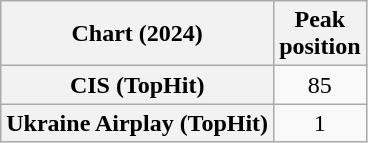<table class="wikitable plainrowheaders" style="text-align:center">
<tr>
<th scope="col">Chart (2024)</th>
<th scope="col">Peak<br>position</th>
</tr>
<tr>
<th scope="row">CIS (TopHit)</th>
<td>85</td>
</tr>
<tr>
<th scope="row">Ukraine Airplay (TopHit)</th>
<td>1</td>
</tr>
</table>
